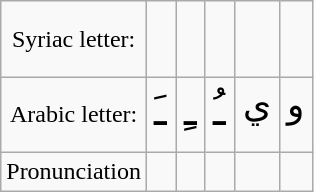<table class="wikitable"  style="text-align:center;" class="wikitable">
<tr>
<td>Syriac letter:</td>
<td style="height:40px; font-size:150%; vertical-align:top;"><big></big></td>
<td style="height:40px; font-size:150%; vertical-align:top;"><big></big></td>
<td style="height:40px; font-size:150%; vertical-align:top;"><big></big></td>
<td style="height:40px; font-size:150%; vertical-align:top;"><big></big></td>
<td style="height:40px; font-size:150%; vertical-align:top;"><big></big></td>
</tr>
<tr>
<td>Arabic letter:</td>
<td style="height:40px; font-size:150%; vertical-align:top;"><big>ـَ</big></td>
<td style="height:40px; font-size:150%; vertical-align:top;"><big>ـِ</big></td>
<td style="height:40px; font-size:150%; vertical-align:top;"><big>ـُ</big></td>
<td style="height:40px; font-size:150%; vertical-align:top;">ي</td>
<td style="height:40px; font-size:150%; vertical-align:top;">و</td>
</tr>
<tr>
<td>Pronunciation</td>
<td></td>
<td></td>
<td></td>
<td></td>
<td></td>
</tr>
</table>
